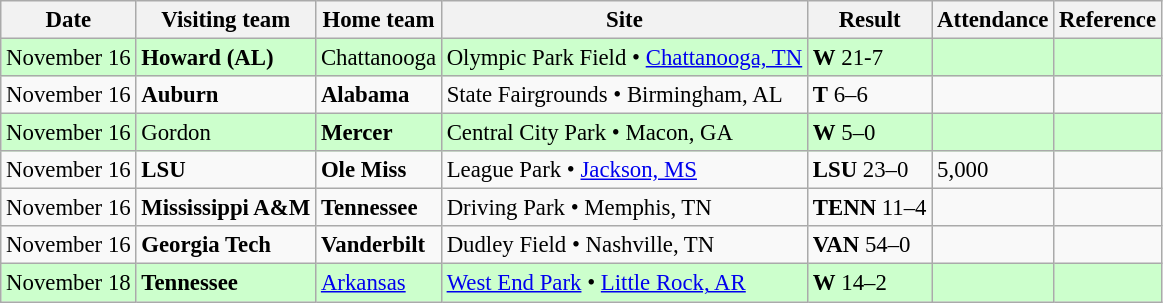<table class="wikitable" style="font-size:95%;">
<tr>
<th>Date</th>
<th>Visiting team</th>
<th>Home team</th>
<th>Site</th>
<th>Result</th>
<th>Attendance</th>
<th class="unsortable">Reference</th>
</tr>
<tr bgcolor=ccffcc>
<td>November 16</td>
<td><strong>Howard (AL)</strong></td>
<td>Chattanooga</td>
<td>Olympic Park Field • <a href='#'>Chattanooga, TN</a></td>
<td><strong>W</strong> 21-7</td>
<td></td>
<td></td>
</tr>
<tr bgcolor=>
<td>November 16</td>
<td><strong>Auburn</strong></td>
<td><strong>Alabama</strong></td>
<td>State Fairgrounds • Birmingham, AL</td>
<td><strong>T</strong> 6–6</td>
<td></td>
<td></td>
</tr>
<tr bgcolor=ccffcc>
<td>November 16</td>
<td>Gordon</td>
<td><strong>Mercer</strong></td>
<td>Central City Park • Macon, GA</td>
<td><strong>W</strong> 5–0</td>
<td></td>
<td></td>
</tr>
<tr bgcolor=>
<td>November 16</td>
<td><strong>LSU</strong></td>
<td><strong>Ole Miss</strong></td>
<td>League Park • <a href='#'>Jackson, MS</a></td>
<td><strong>LSU</strong> 23–0</td>
<td>5,000</td>
<td></td>
</tr>
<tr bgcolor=>
<td>November 16</td>
<td><strong>Mississippi A&M</strong></td>
<td><strong>Tennessee</strong></td>
<td>Driving Park • Memphis, TN</td>
<td><strong>TENN</strong> 11–4</td>
<td></td>
<td></td>
</tr>
<tr bgcolor=>
<td>November 16</td>
<td><strong>Georgia Tech</strong></td>
<td><strong>Vanderbilt</strong></td>
<td>Dudley Field • Nashville, TN</td>
<td><strong>VAN</strong> 54–0</td>
<td></td>
<td></td>
</tr>
<tr bgcolor=ccffcc>
<td>November 18</td>
<td><strong>Tennessee</strong></td>
<td><a href='#'>Arkansas</a></td>
<td><a href='#'>West End Park</a> • <a href='#'>Little Rock, AR</a></td>
<td><strong>W</strong> 14–2</td>
<td></td>
<td></td>
</tr>
</table>
